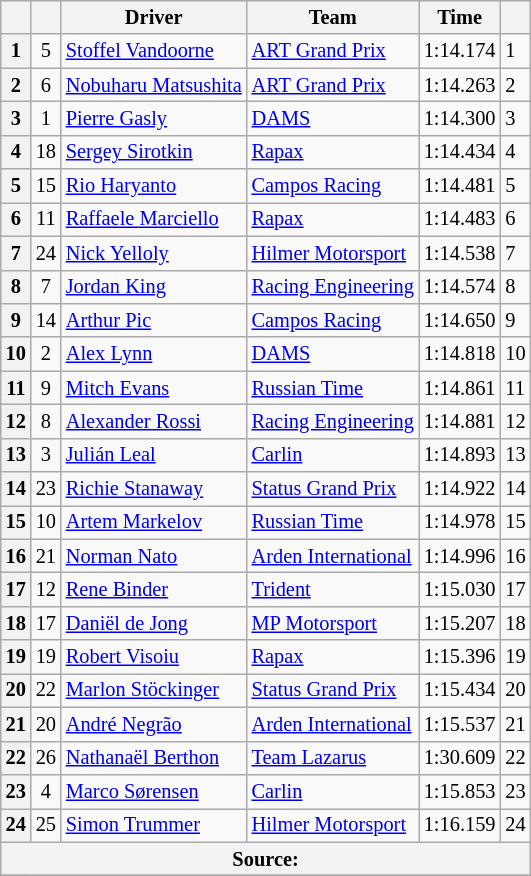<table class="wikitable" style="font-size:85%">
<tr>
<th></th>
<th></th>
<th>Driver</th>
<th>Team</th>
<th>Time</th>
<th></th>
</tr>
<tr>
<th>1</th>
<td align="center">5</td>
<td> <a href='#'>Stoffel Vandoorne</a></td>
<td><a href='#'>ART Grand Prix</a></td>
<td>1:14.174</td>
<td>1</td>
</tr>
<tr>
<th>2</th>
<td align="center">6</td>
<td> <a href='#'>Nobuharu Matsushita</a></td>
<td><a href='#'>ART Grand Prix</a></td>
<td>1:14.263</td>
<td>2</td>
</tr>
<tr>
<th>3</th>
<td align="center">1</td>
<td> <a href='#'>Pierre Gasly</a></td>
<td><a href='#'>DAMS</a></td>
<td>1:14.300</td>
<td>3</td>
</tr>
<tr>
<th>4</th>
<td align="center">18</td>
<td> <a href='#'>Sergey Sirotkin</a></td>
<td><a href='#'>Rapax</a></td>
<td>1:14.434</td>
<td>4</td>
</tr>
<tr>
<th>5</th>
<td align="center">15</td>
<td> <a href='#'>Rio Haryanto</a></td>
<td><a href='#'>Campos Racing</a></td>
<td>1:14.481</td>
<td>5</td>
</tr>
<tr>
<th>6</th>
<td align="center">11</td>
<td> <a href='#'>Raffaele Marciello</a></td>
<td><a href='#'>Rapax</a></td>
<td>1:14.483</td>
<td>6</td>
</tr>
<tr>
<th>7</th>
<td align="center">24</td>
<td> <a href='#'>Nick Yelloly</a></td>
<td><a href='#'>Hilmer Motorsport</a></td>
<td>1:14.538</td>
<td>7</td>
</tr>
<tr>
<th>8</th>
<td align="center">7</td>
<td> <a href='#'>Jordan King</a></td>
<td><a href='#'>Racing Engineering</a></td>
<td>1:14.574</td>
<td>8</td>
</tr>
<tr>
<th>9</th>
<td align="center">14</td>
<td> <a href='#'>Arthur Pic</a></td>
<td><a href='#'>Campos Racing</a></td>
<td>1:14.650</td>
<td>9</td>
</tr>
<tr>
<th>10</th>
<td align="center">2</td>
<td> <a href='#'>Alex Lynn</a></td>
<td><a href='#'>DAMS</a></td>
<td>1:14.818</td>
<td>10</td>
</tr>
<tr>
<th>11</th>
<td align="center">9</td>
<td> <a href='#'>Mitch Evans</a></td>
<td><a href='#'>Russian Time</a></td>
<td>1:14.861</td>
<td>11</td>
</tr>
<tr>
<th>12</th>
<td align="center">8</td>
<td> <a href='#'>Alexander Rossi</a></td>
<td><a href='#'>Racing Engineering</a></td>
<td>1:14.881</td>
<td>12</td>
</tr>
<tr>
<th>13</th>
<td align="center">3</td>
<td> <a href='#'>Julián Leal</a></td>
<td><a href='#'>Carlin</a></td>
<td>1:14.893</td>
<td>13</td>
</tr>
<tr>
<th>14</th>
<td align="center">23</td>
<td> <a href='#'>Richie Stanaway</a></td>
<td><a href='#'>Status Grand Prix</a></td>
<td>1:14.922</td>
<td>14</td>
</tr>
<tr>
<th>15</th>
<td align="center">10</td>
<td> <a href='#'>Artem Markelov</a></td>
<td><a href='#'>Russian Time</a></td>
<td>1:14.978</td>
<td>15</td>
</tr>
<tr>
<th>16</th>
<td align="center">21</td>
<td> <a href='#'>Norman Nato</a></td>
<td><a href='#'>Arden International</a></td>
<td>1:14.996</td>
<td>16</td>
</tr>
<tr>
<th>17</th>
<td align="center">12</td>
<td> <a href='#'>Rene Binder</a></td>
<td><a href='#'>Trident</a></td>
<td>1:15.030</td>
<td>17</td>
</tr>
<tr>
<th>18</th>
<td align="center">17</td>
<td> <a href='#'>Daniël de Jong</a></td>
<td><a href='#'>MP Motorsport</a></td>
<td>1:15.207</td>
<td>18</td>
</tr>
<tr>
<th>19</th>
<td align="center">19</td>
<td> <a href='#'>Robert Visoiu</a></td>
<td><a href='#'>Rapax</a></td>
<td>1:15.396</td>
<td>19</td>
</tr>
<tr>
<th>20</th>
<td align="center">22</td>
<td> <a href='#'>Marlon Stöckinger</a></td>
<td><a href='#'>Status Grand Prix</a></td>
<td>1:15.434</td>
<td>20</td>
</tr>
<tr>
<th>21</th>
<td align="center">20</td>
<td> <a href='#'>André Negrão</a></td>
<td><a href='#'>Arden International</a></td>
<td>1:15.537</td>
<td>21</td>
</tr>
<tr>
<th>22</th>
<td align="center">26</td>
<td> <a href='#'>Nathanaël Berthon</a></td>
<td><a href='#'>Team Lazarus</a></td>
<td>1:30.609</td>
<td>22</td>
</tr>
<tr>
<th>23</th>
<td align="center">4</td>
<td> <a href='#'>Marco Sørensen</a></td>
<td><a href='#'>Carlin</a></td>
<td>1:15.853</td>
<td>23</td>
</tr>
<tr>
<th>24</th>
<td align="center">25</td>
<td> <a href='#'>Simon Trummer</a></td>
<td><a href='#'>Hilmer Motorsport</a></td>
<td>1:16.159</td>
<td>24</td>
</tr>
<tr>
<th colspan="6">Source:</th>
</tr>
<tr>
</tr>
</table>
